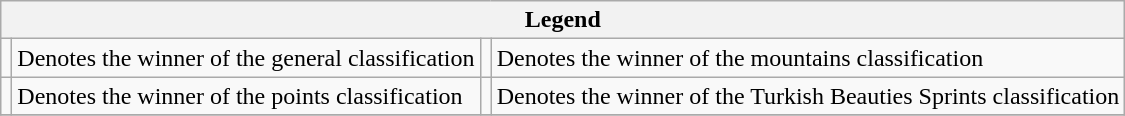<table class="wikitable">
<tr>
<th colspan="4">Legend</th>
</tr>
<tr>
<td></td>
<td>Denotes the winner of the general classification</td>
<td></td>
<td>Denotes the winner of the mountains classification</td>
</tr>
<tr>
<td></td>
<td>Denotes the winner of the points classification</td>
<td></td>
<td>Denotes the winner of the Turkish Beauties Sprints classification</td>
</tr>
<tr>
</tr>
</table>
